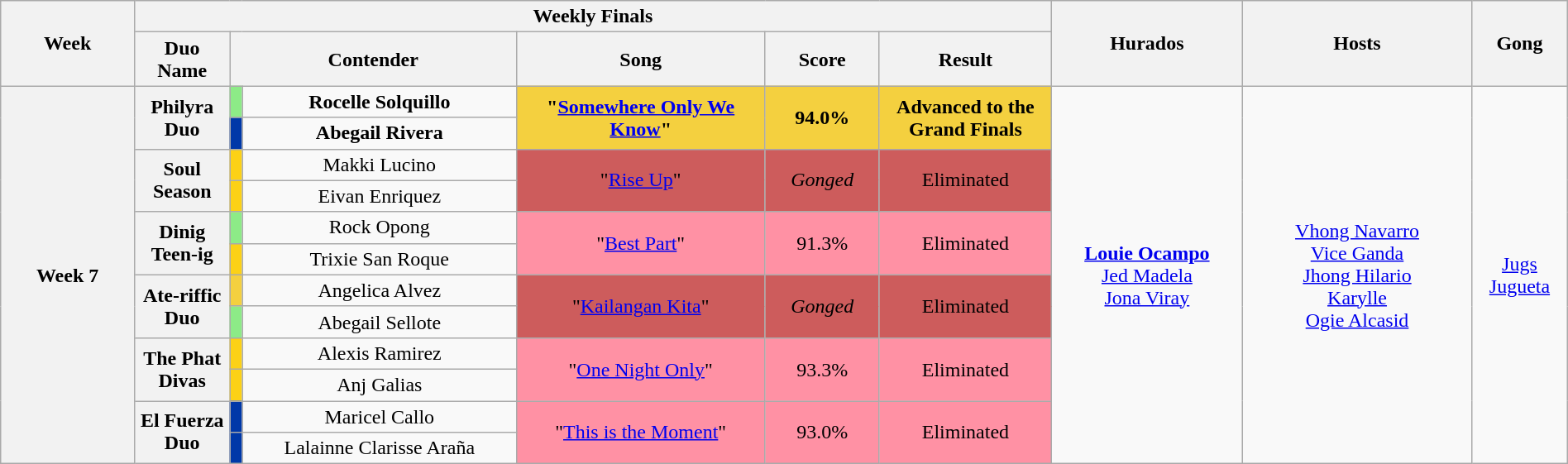<table class="wikitable mw-collapsible mw-collapsed" style="text-align:center; width:100%">
<tr>
<th rowspan="2" width="07%">Week</th>
<th colspan="6">Weekly Finals</th>
<th rowspan="2" width="10%">Hurados</th>
<th rowspan="2" width="12%">Hosts</th>
<th rowspan="2" width="05%">Gong</th>
</tr>
<tr>
<th width="5%">Duo Name</th>
<th colspan="2" width="15%">Contender</th>
<th width="13%">Song</th>
<th width="06%">Score</th>
<th width="09%">Result</th>
</tr>
<tr>
<th rowspan="12">Week 7<br><small></small></th>
<th rowspan="2">Philyra Duo</th>
<td style="background:#8deb87"></td>
<td><strong>Rocelle Solquillo</strong></td>
<td rowspan="2" style="background:#F4D03F;"><strong>"<a href='#'>Somewhere Only We Know</a>"</strong></td>
<td rowspan="2" style="background:#F4D03F;"><strong>94.0%</strong></td>
<td rowspan="2" style="background:#F4D03F;"><strong>Advanced to the Grand Finals</strong></td>
<td rowspan="12"><strong><a href='#'>Louie Ocampo</a></strong><br><a href='#'>Jed Madela</a><br><a href='#'>Jona Viray</a></td>
<td rowspan="12"><a href='#'>Vhong Navarro</a><br><a href='#'>Vice Ganda</a><br><a href='#'>Jhong Hilario</a><br><a href='#'>Karylle</a><br><a href='#'>Ogie Alcasid</a></td>
<td rowspan="12"><a href='#'>Jugs Jugueta</a></td>
</tr>
<tr>
<td style="background:#0038A8"></td>
<td><strong>Abegail Rivera</strong></td>
</tr>
<tr>
<th rowspan="2">Soul Season</th>
<td style="background:#FCD116"></td>
<td>Makki Lucino</td>
<td rowspan="2" style="background:#CD5C5C;">"<a href='#'>Rise Up</a>"</td>
<td rowspan="2" style="background:#CD5C5C;"><em>Gonged</em></td>
<td rowspan="2" style="background:#CD5C5C;">Eliminated</td>
</tr>
<tr>
<td style="background:#FCD116"></td>
<td>Eivan Enriquez</td>
</tr>
<tr>
<th rowspan="2">Dinig Teen-ig</th>
<td style="background:#8deb87"></td>
<td>Rock Opong</td>
<td rowspan="2" style="background:#FF91A4;">"<a href='#'>Best Part</a>"</td>
<td rowspan="2" style="background:#FF91A4;">91.3%</td>
<td rowspan="2" style="background:#FF91A4;">Eliminated</td>
</tr>
<tr>
<td style="background:#FCD116"></td>
<td>Trixie San Roque</td>
</tr>
<tr>
<th rowspan="2">Ate-riffic Duo</th>
<td style="background:#F4D03F"></td>
<td>Angelica Alvez</td>
<td rowspan="2" style="background:#CD5C5C;">"<a href='#'>Kailangan Kita</a>"</td>
<td rowspan="2" style="background:#CD5C5C;"><em>Gonged</em></td>
<td rowspan="2" style="background:#CD5C5C;">Eliminated</td>
</tr>
<tr>
<td style="background:#8deb87"></td>
<td>Abegail Sellote</td>
</tr>
<tr>
<th rowspan="2">The Phat Divas</th>
<td style="background:#FCD116"></td>
<td>Alexis Ramirez</td>
<td rowspan="2" style="background:#FF91A4;">"<a href='#'>One Night Only</a>"</td>
<td rowspan="2" style="background:#FF91A4;">93.3%</td>
<td rowspan="2" style="background:#FF91A4;">Eliminated</td>
</tr>
<tr>
<td style="background:#FCD116"></td>
<td>Anj Galias</td>
</tr>
<tr>
<th rowspan="2">El Fuerza Duo</th>
<td style="background:#0038A8"></td>
<td>Maricel Callo</td>
<td rowspan="2" style="background:#FF91A4;">"<a href='#'>This is the Moment</a>"</td>
<td rowspan="2" style="background:#FF91A4;">93.0%</td>
<td rowspan="2" style="background:#FF91A4;">Eliminated</td>
</tr>
<tr>
<td style="background:#0038A8"></td>
<td>Lalainne Clarisse Araña</td>
</tr>
</table>
